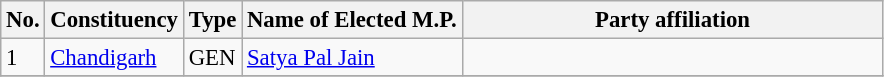<table class="wikitable" style="font-size:95%;">
<tr>
<th>No.</th>
<th>Constituency</th>
<th>Type</th>
<th>Name of Elected M.P.</th>
<th colspan="2" style="width:18em">Party affiliation</th>
</tr>
<tr>
<td>1</td>
<td><a href='#'>Chandigarh</a></td>
<td>GEN</td>
<td><a href='#'>Satya Pal Jain</a></td>
<td></td>
</tr>
<tr>
</tr>
</table>
